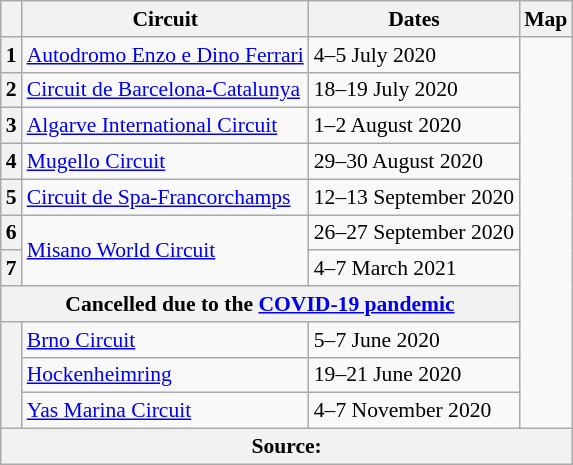<table class="wikitable" style="font-size:90%;">
<tr>
<th></th>
<th>Circuit</th>
<th>Dates</th>
<th>Map</th>
</tr>
<tr>
<th>1</th>
<td> <a href='#'>Autodromo Enzo e Dino Ferrari</a></td>
<td>4–5 July 2020</td>
<td rowspan=11></td>
</tr>
<tr>
<th>2</th>
<td> <a href='#'>Circuit de Barcelona-Catalunya</a></td>
<td>18–19 July 2020</td>
</tr>
<tr>
<th>3</th>
<td> <a href='#'>Algarve International Circuit</a></td>
<td>1–2 August 2020</td>
</tr>
<tr>
<th>4</th>
<td> <a href='#'>Mugello Circuit</a></td>
<td>29–30 August 2020</td>
</tr>
<tr>
<th>5</th>
<td> <a href='#'>Circuit de Spa-Francorchamps</a></td>
<td>12–13 September 2020</td>
</tr>
<tr>
<th>6</th>
<td rowspan=2> <a href='#'>Misano World Circuit</a></td>
<td>26–27 September 2020</td>
</tr>
<tr>
<th>7</th>
<td>4–7 March 2021</td>
</tr>
<tr>
<th colspan=3>Cancelled due to the <a href='#'>COVID-19 pandemic</a></th>
</tr>
<tr>
<th rowspan=3></th>
<td> <a href='#'>Brno Circuit</a></td>
<td>5–7 June 2020</td>
</tr>
<tr>
<td> <a href='#'>Hockenheimring</a></td>
<td>19–21 June 2020</td>
</tr>
<tr>
<td> <a href='#'>Yas Marina Circuit</a></td>
<td>4–7 November 2020</td>
</tr>
<tr>
<th colspan=4>Source:</th>
</tr>
</table>
